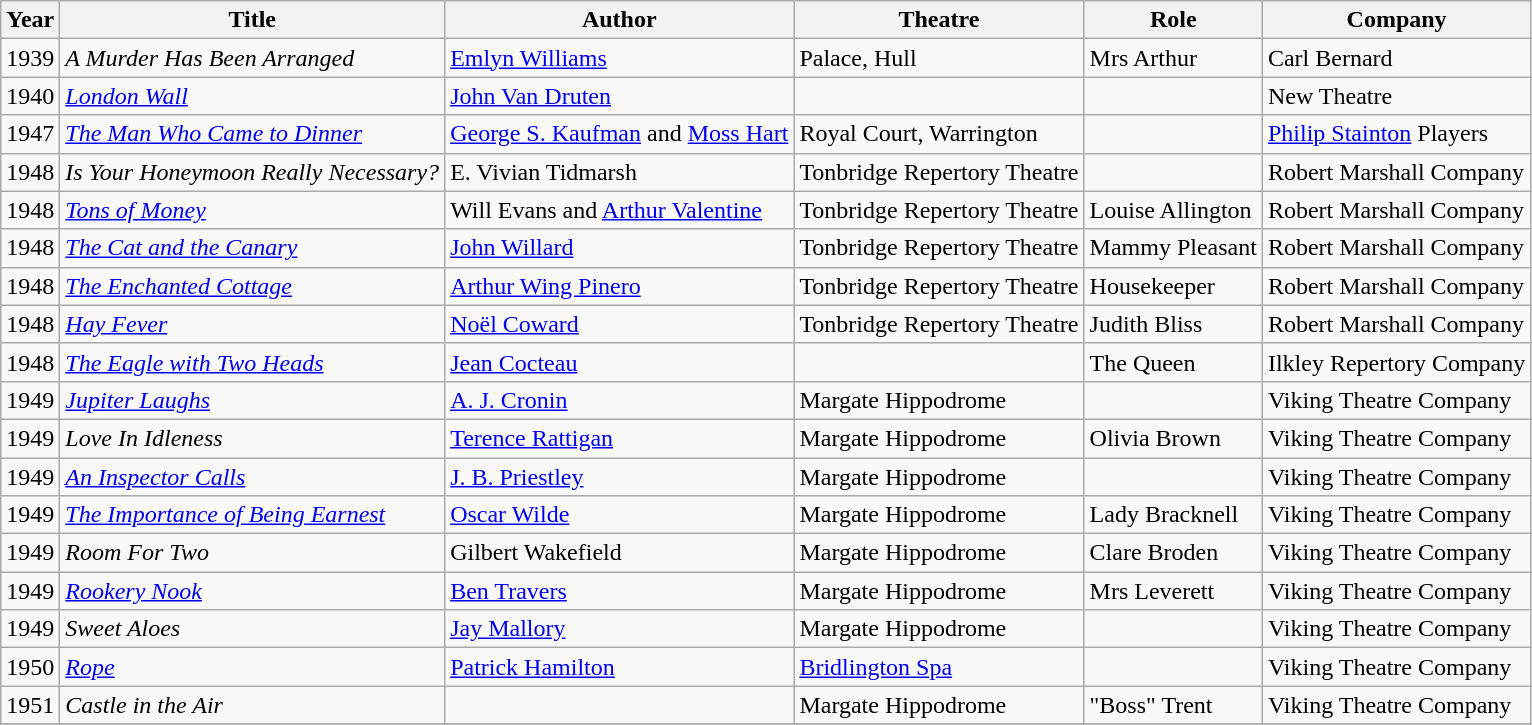<table class="wikitable sortable">
<tr>
<th>Year</th>
<th>Title</th>
<th>Author</th>
<th>Theatre</th>
<th>Role</th>
<th>Company</th>
</tr>
<tr>
<td>1939</td>
<td><em>A Murder Has Been Arranged</em></td>
<td><a href='#'>Emlyn Williams</a></td>
<td>Palace, Hull</td>
<td>Mrs Arthur</td>
<td>Carl Bernard </td>
</tr>
<tr>
<td>1940</td>
<td><em><a href='#'>London Wall</a></em></td>
<td><a href='#'>John Van Druten</a></td>
<td></td>
<td></td>
<td>New Theatre </td>
</tr>
<tr>
<td>1947</td>
<td><em><a href='#'>The Man Who Came to Dinner</a></em></td>
<td><a href='#'>George S. Kaufman</a> and <a href='#'>Moss Hart</a></td>
<td>Royal Court, Warrington</td>
<td></td>
<td><a href='#'>Philip Stainton</a> Players </td>
</tr>
<tr>
<td>1948</td>
<td><em>Is Your Honeymoon Really Necessary?</em></td>
<td>E. Vivian Tidmarsh</td>
<td>Tonbridge Repertory Theatre</td>
<td></td>
<td>Robert Marshall Company </td>
</tr>
<tr>
<td>1948</td>
<td><em><a href='#'>Tons of Money</a></em></td>
<td>Will Evans and <a href='#'>Arthur Valentine</a></td>
<td>Tonbridge Repertory Theatre</td>
<td>Louise Allington</td>
<td>Robert Marshall Company </td>
</tr>
<tr>
<td>1948</td>
<td><em><a href='#'>The Cat and the Canary</a></em></td>
<td><a href='#'>John Willard</a></td>
<td>Tonbridge Repertory Theatre</td>
<td>Mammy Pleasant</td>
<td>Robert Marshall Company </td>
</tr>
<tr>
<td>1948</td>
<td><em><a href='#'>The Enchanted Cottage</a></em></td>
<td><a href='#'>Arthur Wing Pinero</a></td>
<td>Tonbridge Repertory Theatre</td>
<td>Housekeeper</td>
<td>Robert Marshall Company </td>
</tr>
<tr>
<td>1948</td>
<td><em><a href='#'>Hay Fever</a></em></td>
<td><a href='#'>Noël Coward</a></td>
<td>Tonbridge Repertory Theatre</td>
<td>Judith Bliss</td>
<td>Robert Marshall Company </td>
</tr>
<tr>
<td>1948</td>
<td><em><a href='#'>The Eagle with Two Heads</a></em></td>
<td><a href='#'>Jean Cocteau</a></td>
<td></td>
<td>The Queen</td>
<td>Ilkley Repertory Company </td>
</tr>
<tr>
<td>1949</td>
<td><em><a href='#'>Jupiter Laughs</a></em></td>
<td><a href='#'>A. J. Cronin</a></td>
<td>Margate Hippodrome</td>
<td></td>
<td>Viking Theatre Company </td>
</tr>
<tr>
<td>1949</td>
<td><em>Love In Idleness</em></td>
<td><a href='#'>Terence Rattigan</a></td>
<td>Margate Hippodrome</td>
<td>Olivia Brown</td>
<td>Viking Theatre Company </td>
</tr>
<tr>
<td>1949</td>
<td><em><a href='#'>An Inspector Calls</a></em></td>
<td><a href='#'>J. B. Priestley</a></td>
<td>Margate Hippodrome</td>
<td></td>
<td>Viking Theatre Company </td>
</tr>
<tr>
<td>1949</td>
<td><em><a href='#'>The Importance of Being Earnest</a></em></td>
<td><a href='#'>Oscar Wilde</a></td>
<td>Margate Hippodrome</td>
<td>Lady Bracknell</td>
<td>Viking Theatre Company </td>
</tr>
<tr>
<td>1949</td>
<td><em>Room For Two</em></td>
<td>Gilbert Wakefield</td>
<td>Margate Hippodrome</td>
<td>Clare Broden</td>
<td>Viking Theatre Company </td>
</tr>
<tr>
<td>1949</td>
<td><em><a href='#'>Rookery Nook</a></em></td>
<td><a href='#'>Ben Travers</a></td>
<td>Margate Hippodrome</td>
<td>Mrs Leverett</td>
<td>Viking Theatre Company </td>
</tr>
<tr>
<td>1949</td>
<td><em>Sweet Aloes</em></td>
<td><a href='#'>Jay Mallory</a></td>
<td>Margate Hippodrome</td>
<td></td>
<td>Viking Theatre Company </td>
</tr>
<tr>
<td>1950</td>
<td><em><a href='#'>Rope</a></em></td>
<td><a href='#'>Patrick Hamilton</a></td>
<td><a href='#'>Bridlington Spa</a></td>
<td></td>
<td>Viking Theatre Company </td>
</tr>
<tr>
<td>1951</td>
<td><em>Castle in the Air</em></td>
<td></td>
<td>Margate Hippodrome</td>
<td>"Boss" Trent</td>
<td>Viking Theatre Company </td>
</tr>
<tr>
</tr>
</table>
